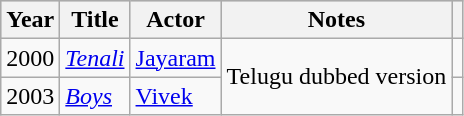<table class="wikitable sortable">
<tr style="background:#ccc; align:center,">
<th>Year</th>
<th>Title</th>
<th>Actor</th>
<th>Notes</th>
<th scope="col" class="unsortable"></th>
</tr>
<tr>
<td>2000</td>
<td><em><a href='#'>Tenali</a></em></td>
<td><a href='#'>Jayaram</a></td>
<td rowspan="2">Telugu dubbed version</td>
<td></td>
</tr>
<tr>
<td>2003</td>
<td><em><a href='#'>Boys</a></em></td>
<td><a href='#'>Vivek</a></td>
<td></td>
</tr>
</table>
